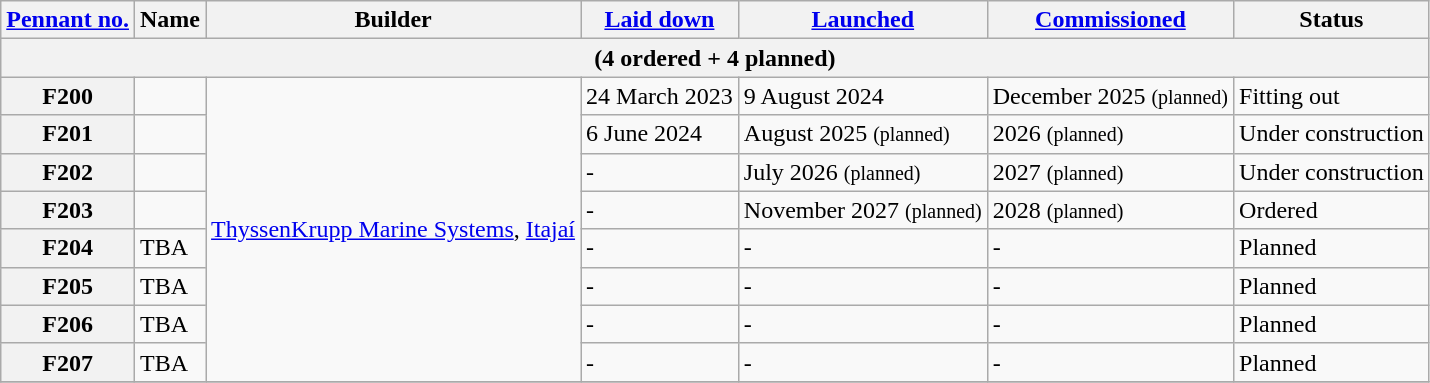<table class="wikitable" border="1">
<tr>
<th scope="col"><a href='#'>Pennant no.</a></th>
<th scope="col">Name</th>
<th scope="col">Builder</th>
<th scope="col"><a href='#'>Laid down</a></th>
<th scope="col"><a href='#'>Launched</a></th>
<th scope="col"><a href='#'>Commissioned</a></th>
<th scope="col">Status</th>
</tr>
<tr>
<th colspan="8"> (4 ordered + 4 planned)</th>
</tr>
<tr>
<th scope="row">F200</th>
<td></td>
<td rowspan=8 align=left><a href='#'>ThyssenKrupp Marine Systems</a>, <a href='#'>Itajaí</a></td>
<td>24 March 2023</td>
<td>9 August 2024</td>
<td>December 2025 <small>(planned)</small></td>
<td>Fitting out</td>
</tr>
<tr>
<th scope="row">F201</th>
<td></td>
<td>6 June 2024</td>
<td>August 2025 <small>(planned)</small></td>
<td>2026 <small>(planned)</small></td>
<td>Under construction</td>
</tr>
<tr>
<th scope="row">F202</th>
<td></td>
<td>-</td>
<td>July 2026 <small>(planned)</small></td>
<td>2027 <small>(planned)</small></td>
<td>Under construction</td>
</tr>
<tr>
<th scope="row">F203</th>
<td></td>
<td>-</td>
<td>November 2027 <small>(planned)</small></td>
<td>2028 <small>(planned)</small></td>
<td>Ordered</td>
</tr>
<tr>
<th scope="row">F204</th>
<td>TBA</td>
<td>-</td>
<td>-</td>
<td>-</td>
<td>Planned</td>
</tr>
<tr>
<th scope="row">F205</th>
<td>TBA</td>
<td>-</td>
<td>-</td>
<td>-</td>
<td>Planned</td>
</tr>
<tr>
<th scope="row">F206</th>
<td>TBA</td>
<td>-</td>
<td>-</td>
<td>-</td>
<td>Planned</td>
</tr>
<tr>
<th scope="row">F207</th>
<td>TBA</td>
<td>-</td>
<td>-</td>
<td>-</td>
<td>Planned</td>
</tr>
<tr>
</tr>
</table>
